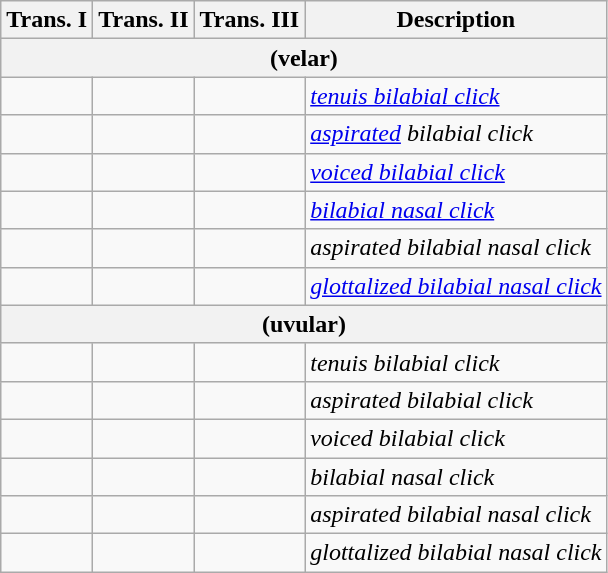<table class="wikitable">
<tr>
<th>Trans. I</th>
<th>Trans. II</th>
<th>Trans. III</th>
<th>Description</th>
</tr>
<tr>
<th colspan=4>(velar)</th>
</tr>
<tr>
<td style="font-size:24px" align="center"></td>
<td style="font-size:24px" align="center"></td>
<td style="font-size:24px" align="center"></td>
<td><em><a href='#'>tenuis bilabial click</a></em></td>
</tr>
<tr>
<td style="font-size:24px" align="center"></td>
<td style="font-size:24px" align="center"></td>
<td style="font-size:24px" align="center"></td>
<td><em><a href='#'>aspirated</a> bilabial click</em></td>
</tr>
<tr>
<td style="font-size:24px" align="center"></td>
<td style="font-size:24px" align="center"></td>
<td style="font-size:24px" align="center"></td>
<td><em><a href='#'>voiced bilabial click</a></em></td>
</tr>
<tr>
<td style="font-size:24px" align="center"></td>
<td style="font-size:24px" align="center"></td>
<td style="font-size:24px" align="center"></td>
<td><em><a href='#'>bilabial nasal click</a></em></td>
</tr>
<tr>
<td style="font-size:24px" align="center"></td>
<td style="font-size:24px" align="center"></td>
<td style="font-size:24px" align="center"></td>
<td><em>aspirated bilabial nasal click</em></td>
</tr>
<tr>
<td style="font-size:24px" align="center"></td>
<td style="font-size:24px" align="center"></td>
<td style="font-size:24px" align="center"></td>
<td><em><a href='#'>glottalized bilabial nasal click</a></em></td>
</tr>
<tr>
<th colspan=4>(uvular)</th>
</tr>
<tr>
<td style="font-size:24px" align="center"></td>
<td style="font-size:24px" align="center"></td>
<td></td>
<td><em>tenuis bilabial click</em></td>
</tr>
<tr>
<td style="font-size:24px" align="center"></td>
<td style="font-size:24px" align="center"></td>
<td></td>
<td><em>aspirated bilabial click</em></td>
</tr>
<tr>
<td style="font-size:24px" align="center"></td>
<td style="font-size:24px" align="center"></td>
<td></td>
<td><em>voiced bilabial click</em></td>
</tr>
<tr>
<td style="font-size:24px" align="center"></td>
<td style="font-size:24px" align="center"></td>
<td></td>
<td><em>bilabial nasal click</em></td>
</tr>
<tr>
<td style="font-size:24px" align="center"></td>
<td style="font-size:24px" align="center"></td>
<td></td>
<td><em>aspirated bilabial nasal click</em></td>
</tr>
<tr>
<td style="font-size:24px" align="center"></td>
<td style="font-size:24px" align="center"></td>
<td></td>
<td><em>glottalized bilabial nasal click</em></td>
</tr>
</table>
